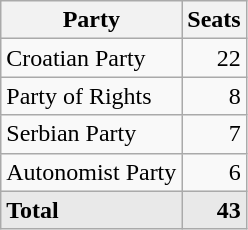<table class=wikitable style="text-align:right">
<tr>
<th>Party</th>
<th>Seats</th>
</tr>
<tr>
<td align=left>Croatian Party</td>
<td>22</td>
</tr>
<tr>
<td align=left>Party of Rights</td>
<td>8</td>
</tr>
<tr>
<td align=left>Serbian Party</td>
<td>7</td>
</tr>
<tr>
<td align=left>Autonomist Party</td>
<td>6</td>
</tr>
<tr>
<td align=left style="background-color:#E9E9E9"><strong>Total</strong></td>
<td width="30" style="background-color:#E9E9E9"><strong>43</strong></td>
</tr>
</table>
